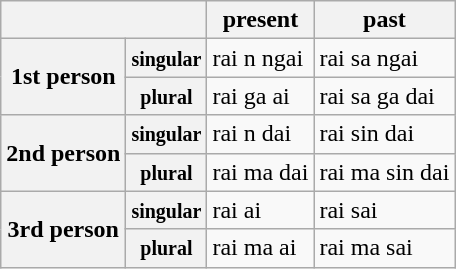<table class="wikitable">
<tr>
<th colspan="2"></th>
<th>present</th>
<th>past</th>
</tr>
<tr>
<th rowspan="2">1st person</th>
<th><small>singular</small></th>
<td>rai n ngai</td>
<td>rai sa ngai</td>
</tr>
<tr>
<th><small>plural</small></th>
<td>rai ga ai</td>
<td>rai sa ga dai</td>
</tr>
<tr>
<th rowspan="2">2nd person</th>
<th><small>singular</small></th>
<td>rai n dai</td>
<td>rai sin dai</td>
</tr>
<tr>
<th><small>plural</small></th>
<td>rai ma dai</td>
<td>rai ma sin dai</td>
</tr>
<tr>
<th rowspan="2">3rd person</th>
<th><small>singular</small></th>
<td>rai ai</td>
<td>rai sai</td>
</tr>
<tr>
<th><small>plural</small></th>
<td>rai ma ai</td>
<td>rai ma sai</td>
</tr>
</table>
